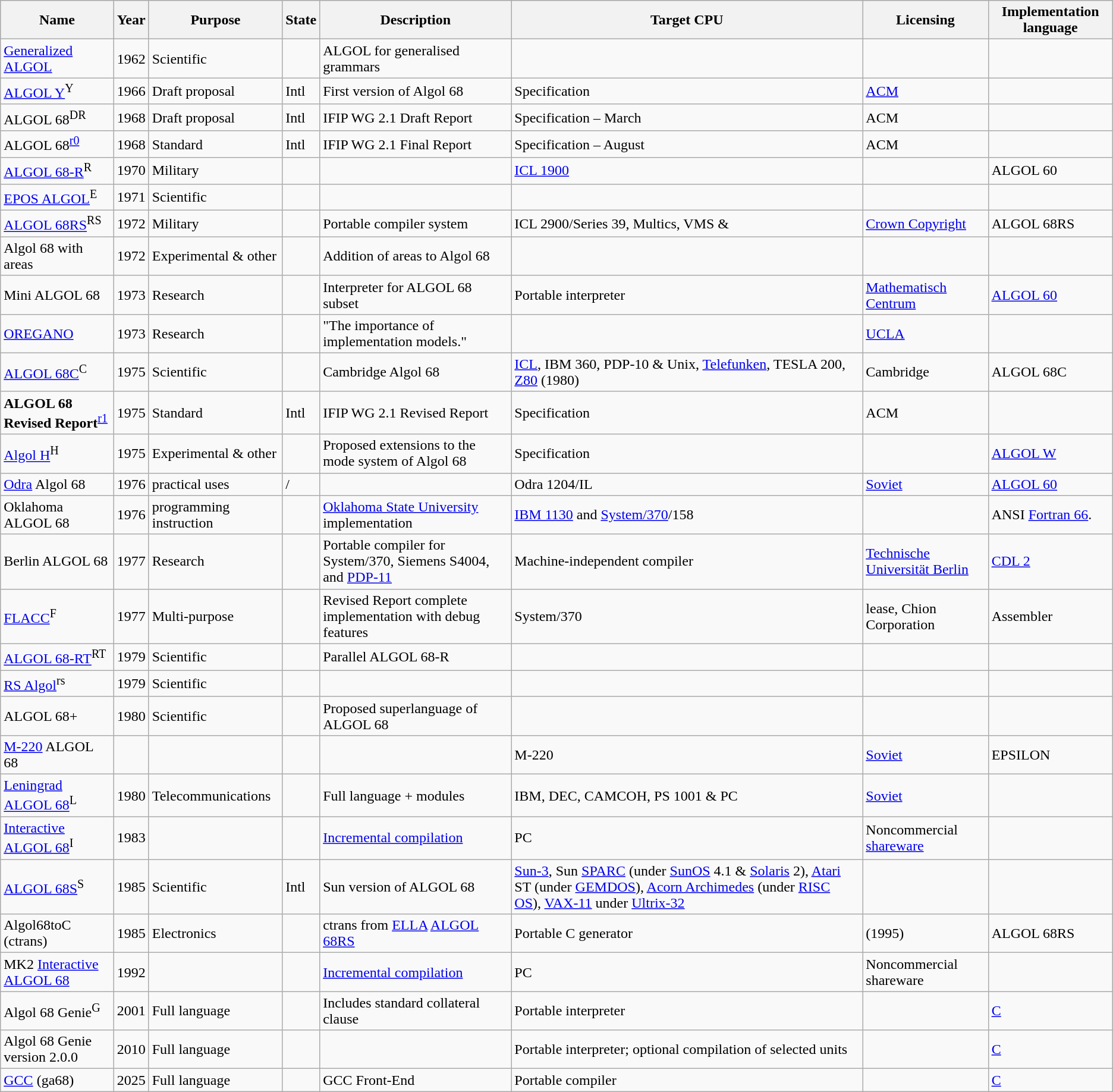<table class="wikitable sortable">
<tr style="background:#ccc;">
<th>Name</th>
<th>Year</th>
<th>Purpose</th>
<th>State</th>
<th>Description</th>
<th>Target CPU</th>
<th>Licensing</th>
<th>Implementation language</th>
</tr>
<tr>
<td><a href='#'>Generalized ALGOL</a></td>
<td>1962</td>
<td>Scientific</td>
<td></td>
<td>ALGOL for generalised grammars</td>
<td></td>
<td></td>
<td></td>
</tr>
<tr>
<td><a href='#'>ALGOL Y</a><sup>Y</sup></td>
<td>1966</td>
<td>Draft proposal</td>
<td>Intl</td>
<td>First version of Algol 68</td>
<td>Specification</td>
<td><a href='#'>ACM</a></td>
<td></td>
</tr>
<tr>
<td>ALGOL 68<sup>DR</sup></td>
<td>1968</td>
<td>Draft proposal</td>
<td>Intl</td>
<td>IFIP WG 2.1 Draft Report</td>
<td>Specification – March</td>
<td>ACM</td>
<td></td>
</tr>
<tr>
<td>ALGOL 68<sup><a href='#'>r0</a></sup></td>
<td>1968</td>
<td>Standard</td>
<td>Intl</td>
<td>IFIP WG 2.1 Final Report</td>
<td>Specification – August</td>
<td>ACM</td>
<td></td>
</tr>
<tr>
<td><a href='#'>ALGOL 68-R</a><sup>R</sup></td>
<td>1970</td>
<td>Military</td>
<td></td>
<td></td>
<td><a href='#'>ICL 1900</a></td>
<td></td>
<td>ALGOL 60</td>
</tr>
<tr>
<td><a href='#'>EPOS ALGOL</a><sup>E</sup></td>
<td>1971</td>
<td>Scientific</td>
<td></td>
<td></td>
<td></td>
<td></td>
<td></td>
</tr>
<tr>
<td><a href='#'>ALGOL 68RS</a><sup>RS</sup></td>
<td>1972</td>
<td>Military</td>
<td></td>
<td>Portable compiler system</td>
<td>ICL 2900/Series 39, Multics, VMS & </td>
<td><a href='#'>Crown Copyright</a></td>
<td>ALGOL 68RS</td>
</tr>
<tr>
<td>Algol 68 with areas</td>
<td>1972</td>
<td>Experimental & other</td>
<td></td>
<td>Addition of areas to Algol 68</td>
<td></td>
<td></td>
<td></td>
</tr>
<tr>
<td>Mini ALGOL 68</td>
<td>1973</td>
<td>Research</td>
<td></td>
<td>Interpreter for ALGOL 68 subset</td>
<td>Portable interpreter</td>
<td><a href='#'>Mathematisch Centrum</a></td>
<td><a href='#'>ALGOL 60</a></td>
</tr>
<tr>
<td><a href='#'>OREGANO</a></td>
<td>1973</td>
<td>Research</td>
<td></td>
<td>"The importance of implementation models."</td>
<td></td>
<td><a href='#'>UCLA</a></td>
<td></td>
</tr>
<tr>
<td><a href='#'>ALGOL 68C</a><sup>C</sup></td>
<td>1975</td>
<td>Scientific</td>
<td></td>
<td>Cambridge Algol 68</td>
<td><a href='#'>ICL</a>, IBM 360, PDP-10 & Unix, <a href='#'>Telefunken</a>, TESLA 200, <a href='#'>Z80</a> (1980)</td>
<td>Cambridge</td>
<td>ALGOL 68C</td>
</tr>
<tr>
<td><strong>ALGOL 68 Revised Report</strong><sup><a href='#'>r1</a></sup></td>
<td>1975</td>
<td>Standard</td>
<td>Intl</td>
<td>IFIP WG 2.1 Revised Report</td>
<td>Specification</td>
<td>ACM</td>
<td></td>
</tr>
<tr>
<td><a href='#'>Algol H</a><sup>H</sup></td>
<td>1975</td>
<td>Experimental & other</td>
<td></td>
<td>Proposed extensions to the mode system of Algol 68</td>
<td>Specification</td>
<td></td>
<td><a href='#'>ALGOL W</a></td>
</tr>
<tr>
<td><a href='#'>Odra</a> Algol 68</td>
<td>1976</td>
<td>practical uses</td>
<td>/</td>
<td></td>
<td>Odra 1204/IL</td>
<td><a href='#'>Soviet</a></td>
<td><a href='#'>ALGOL 60</a></td>
</tr>
<tr>
<td>Oklahoma ALGOL 68</td>
<td>1976</td>
<td>programming instruction</td>
<td></td>
<td><a href='#'>Oklahoma State University</a> implementation</td>
<td><a href='#'>IBM 1130</a> and <a href='#'>System/370</a>/158</td>
<td></td>
<td>ANSI <a href='#'>Fortran 66</a>.</td>
</tr>
<tr>
<td>Berlin ALGOL 68</td>
<td>1977</td>
<td>Research</td>
<td></td>
<td>Portable compiler for System/370, Siemens S4004, and <a href='#'>PDP-11</a></td>
<td>Machine-independent compiler</td>
<td><a href='#'>Technische Universität Berlin</a></td>
<td><a href='#'>CDL 2</a></td>
</tr>
<tr>
<td><a href='#'>FLACC</a><sup>F</sup></td>
<td>1977</td>
<td>Multi-purpose</td>
<td></td>
<td>Revised Report complete implementation with debug features</td>
<td>System/370</td>
<td>lease, Chion Corporation</td>
<td>Assembler</td>
</tr>
<tr>
<td><a href='#'>ALGOL 68-RT</a><sup>RT</sup></td>
<td>1979</td>
<td>Scientific</td>
<td></td>
<td>Parallel ALGOL 68-R</td>
<td></td>
<td></td>
<td></td>
</tr>
<tr>
<td><a href='#'>RS Algol</a><sup>rs</sup></td>
<td>1979</td>
<td>Scientific</td>
<td></td>
<td></td>
<td></td>
<td></td>
<td></td>
</tr>
<tr>
<td>ALGOL 68+</td>
<td>1980</td>
<td>Scientific</td>
<td></td>
<td>Proposed superlanguage of ALGOL 68</td>
<td></td>
<td></td>
<td></td>
</tr>
<tr>
<td><a href='#'>M-220</a> ALGOL 68</td>
<td></td>
<td></td>
<td></td>
<td></td>
<td>M-220</td>
<td><a href='#'>Soviet</a></td>
<td>EPSILON</td>
</tr>
<tr>
<td><a href='#'>Leningrad ALGOL 68</a><sup>L</sup></td>
<td>1980</td>
<td>Telecommunications</td>
<td></td>
<td>Full language + modules</td>
<td>IBM, DEC, CAMCOH, PS 1001 & PC</td>
<td><a href='#'>Soviet</a></td>
<td></td>
</tr>
<tr>
<td><a href='#'>Interactive ALGOL 68</a><sup>I</sup></td>
<td>1983</td>
<td></td>
<td></td>
<td><a href='#'>Incremental compilation</a></td>
<td>PC</td>
<td>Noncommercial <a href='#'>shareware</a></td>
<td></td>
</tr>
<tr>
<td><a href='#'>ALGOL 68S</a><sup>S</sup></td>
<td>1985</td>
<td>Scientific</td>
<td>Intl</td>
<td>Sun version of ALGOL 68</td>
<td><a href='#'>Sun-3</a>, Sun <a href='#'>SPARC</a> (under <a href='#'>SunOS</a> 4.1 & <a href='#'>Solaris</a> 2), <a href='#'>Atari</a> ST (under <a href='#'>GEMDOS</a>), <a href='#'>Acorn Archimedes</a> (under <a href='#'>RISC OS</a>), <a href='#'>VAX-11</a> under <a href='#'>Ultrix-32</a></td>
<td></td>
<td></td>
</tr>
<tr>
<td>Algol68toC (ctrans)</td>
<td>1985</td>
<td>Electronics</td>
<td></td>
<td>ctrans from <a href='#'>ELLA</a> <a href='#'>ALGOL 68RS</a></td>
<td>Portable C generator </td>
<td> (1995)</td>
<td>ALGOL 68RS</td>
</tr>
<tr>
<td>MK2 <a href='#'>Interactive ALGOL 68</a></td>
<td>1992</td>
<td></td>
<td></td>
<td><a href='#'>Incremental compilation</a></td>
<td>PC</td>
<td>Noncommercial shareware</td>
<td></td>
</tr>
<tr>
<td>Algol 68 Genie<sup>G</sup></td>
<td>2001</td>
<td>Full language</td>
<td></td>
<td>Includes standard collateral clause</td>
<td>Portable interpreter</td>
<td></td>
<td><a href='#'>C</a></td>
</tr>
<tr>
<td>Algol 68 Genie version 2.0.0</td>
<td>2010</td>
<td>Full language</td>
<td></td>
<td></td>
<td>Portable interpreter; optional compilation of selected units</td>
<td></td>
<td><a href='#'>C</a></td>
</tr>
<tr>
<td><a href='#'>GCC</a> (ga68)</td>
<td>2025</td>
<td>Full language</td>
<td></td>
<td>GCC Front-End</td>
<td>Portable compiler</td>
<td></td>
<td><a href='#'>C</a></td>
</tr>
</table>
